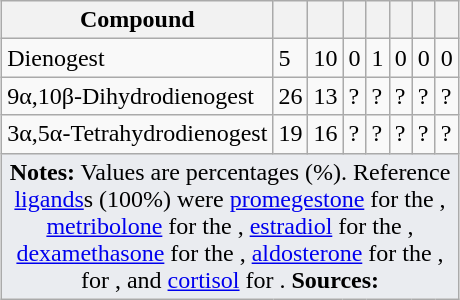<table class="wikitable mw-collapsible mw-collapsed" style="text-align:left; margin-left:auto; margin-right:auto; border:none;">
<tr>
<th>Compound</th>
<th></th>
<th></th>
<th></th>
<th></th>
<th></th>
<th></th>
<th></th>
</tr>
<tr>
<td>Dienogest</td>
<td>5</td>
<td>10</td>
<td>0</td>
<td>1</td>
<td>0</td>
<td>0</td>
<td>0</td>
</tr>
<tr>
<td>9α,10β-Dihydrodienogest</td>
<td>26</td>
<td>13</td>
<td>?</td>
<td>?</td>
<td>?</td>
<td>?</td>
<td>?</td>
</tr>
<tr>
<td>3α,5α-Tetrahydrodienogest</td>
<td>19</td>
<td>16</td>
<td>?</td>
<td>?</td>
<td>?</td>
<td>?</td>
<td>?</td>
</tr>
<tr class="sortbottom">
<td colspan="9" style="width: 1px; background-color:#eaecf0; text-align: center;"><strong>Notes:</strong> Values are percentages (%). Reference <a href='#'>ligands</a>s (100%) were <a href='#'>promegestone</a> for the , <a href='#'>metribolone</a> for the , <a href='#'>estradiol</a> for the , <a href='#'>dexamethasone</a> for the , <a href='#'>aldosterone</a> for the ,  for , and <a href='#'>cortisol</a> for . <strong>Sources:</strong></td>
</tr>
</table>
